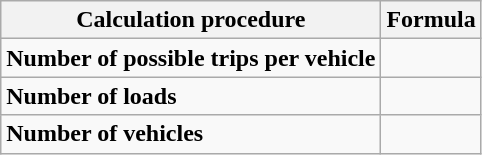<table class="wikitable">
<tr>
<th>Calculation procedure</th>
<th>Formula</th>
</tr>
<tr>
<td><strong>Number of possible trips per vehicle</strong></td>
<td></td>
</tr>
<tr>
<td><strong>Number of loads</strong></td>
<td></td>
</tr>
<tr>
<td><strong>Number of vehicles</strong></td>
<td></td>
</tr>
</table>
